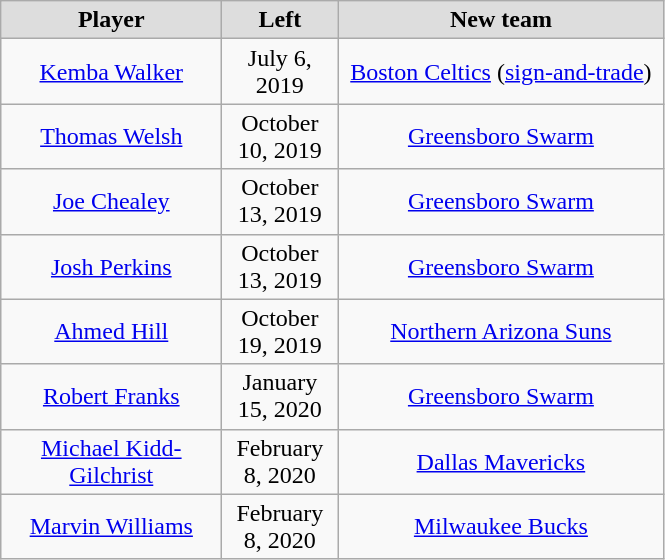<table class="wikitable" style="text-align: center">
<tr style="text-align:center; background:#ddd;">
<td style="width:140px"><strong>Player</strong></td>
<td style="width:70px"><strong>Left</strong></td>
<td style="width:210px"><strong>New team</strong></td>
</tr>
<tr style="height:40px">
<td><a href='#'>Kemba Walker</a></td>
<td>July 6, 2019</td>
<td><a href='#'>Boston Celtics</a> (<a href='#'>sign-and-trade</a>)</td>
</tr>
<tr style="height:40px">
<td><a href='#'>Thomas Welsh</a></td>
<td>October 10, 2019</td>
<td><a href='#'>Greensboro Swarm</a></td>
</tr>
<tr style="height:40px">
<td><a href='#'>Joe Chealey</a></td>
<td>October 13, 2019</td>
<td><a href='#'>Greensboro Swarm</a></td>
</tr>
<tr style="height:40px">
<td><a href='#'>Josh Perkins</a></td>
<td>October 13, 2019</td>
<td><a href='#'>Greensboro Swarm</a></td>
</tr>
<tr style="height:40px">
<td><a href='#'>Ahmed Hill</a></td>
<td>October 19, 2019</td>
<td><a href='#'>Northern Arizona Suns</a></td>
</tr>
<tr style="height:40px">
<td><a href='#'>Robert Franks</a></td>
<td>January 15, 2020</td>
<td><a href='#'>Greensboro Swarm</a></td>
</tr>
<tr style="height:40px">
<td><a href='#'>Michael Kidd-Gilchrist</a></td>
<td>February 8, 2020</td>
<td><a href='#'>Dallas Mavericks</a></td>
</tr>
<tr style="height:40px">
<td><a href='#'>Marvin Williams</a></td>
<td>February 8, 2020</td>
<td><a href='#'>Milwaukee Bucks</a></td>
</tr>
</table>
